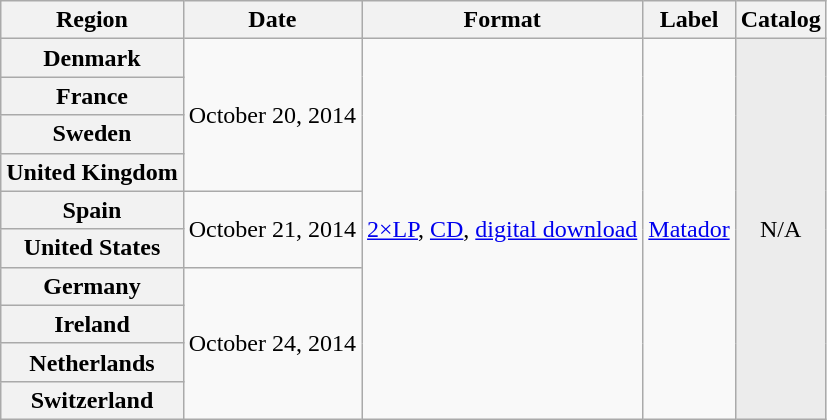<table class="wikitable plainrowheaders" style="text-align:center">
<tr>
<th scope="col">Region</th>
<th scope="col">Date</th>
<th scope="col">Format</th>
<th scope="col">Label</th>
<th scope="col">Catalog</th>
</tr>
<tr>
<th scope="row">Denmark</th>
<td rowspan="4">October 20, 2014</td>
<td rowspan="10"><a href='#'>2×LP</a>, <a href='#'>CD</a>, <a href='#'>digital download</a></td>
<td rowspan="10"><a href='#'>Matador</a></td>
<td rowspan="10" style="background:#ececec"><span>N/A</span></td>
</tr>
<tr>
<th scope="row">France</th>
</tr>
<tr>
<th scope="row">Sweden</th>
</tr>
<tr>
<th scope="row">United Kingdom</th>
</tr>
<tr>
<th scope="row">Spain</th>
<td rowspan="2">October 21, 2014</td>
</tr>
<tr>
<th scope="row">United States</th>
</tr>
<tr>
<th scope="row">Germany</th>
<td rowspan="4">October 24, 2014</td>
</tr>
<tr>
<th scope="row">Ireland</th>
</tr>
<tr>
<th scope="row">Netherlands</th>
</tr>
<tr>
<th scope="row">Switzerland</th>
</tr>
</table>
